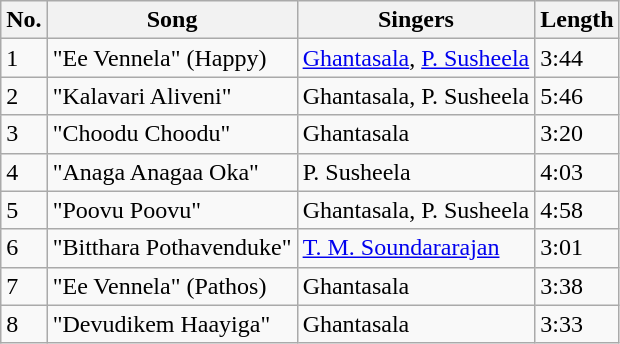<table class="wikitable">
<tr>
<th>No.</th>
<th>Song</th>
<th>Singers</th>
<th>Length</th>
</tr>
<tr>
<td>1</td>
<td>"Ee Vennela" (Happy)</td>
<td><a href='#'>Ghantasala</a>, <a href='#'>P. Susheela</a></td>
<td>3:44</td>
</tr>
<tr>
<td>2</td>
<td>"Kalavari Aliveni"</td>
<td>Ghantasala, P. Susheela</td>
<td>5:46</td>
</tr>
<tr>
<td>3</td>
<td>"Choodu Choodu"</td>
<td>Ghantasala</td>
<td>3:20</td>
</tr>
<tr>
<td>4</td>
<td>"Anaga Anagaa Oka"</td>
<td>P. Susheela</td>
<td>4:03</td>
</tr>
<tr>
<td>5</td>
<td>"Poovu Poovu"</td>
<td>Ghantasala, P. Susheela</td>
<td>4:58</td>
</tr>
<tr>
<td>6</td>
<td>"Bitthara Pothavenduke"</td>
<td><a href='#'>T. M. Soundararajan</a></td>
<td>3:01</td>
</tr>
<tr>
<td>7</td>
<td>"Ee Vennela" (Pathos)</td>
<td>Ghantasala</td>
<td>3:38</td>
</tr>
<tr>
<td>8</td>
<td>"Devudikem Haayiga"</td>
<td>Ghantasala</td>
<td>3:33</td>
</tr>
</table>
